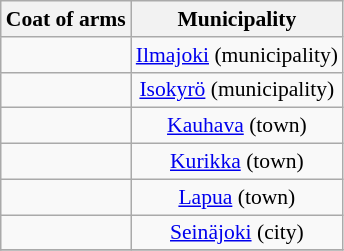<table class="wikitable" style="font-size: 90%; text-align: center; line-height: normal; margin-left: 30px;">
<tr>
<th>Coat of arms</th>
<th>Municipality</th>
</tr>
<tr>
<td align=left></td>
<td><a href='#'>Ilmajoki</a> (municipality)</td>
</tr>
<tr>
<td align=left></td>
<td><a href='#'>Isokyrö</a> (municipality)</td>
</tr>
<tr>
<td align=left></td>
<td><a href='#'>Kauhava</a> (town)</td>
</tr>
<tr>
<td align=left></td>
<td><a href='#'>Kurikka</a> (town)</td>
</tr>
<tr>
<td align=left></td>
<td><a href='#'>Lapua</a> (town)</td>
</tr>
<tr>
<td align=left></td>
<td><a href='#'>Seinäjoki</a> (city)</td>
</tr>
<tr>
</tr>
</table>
